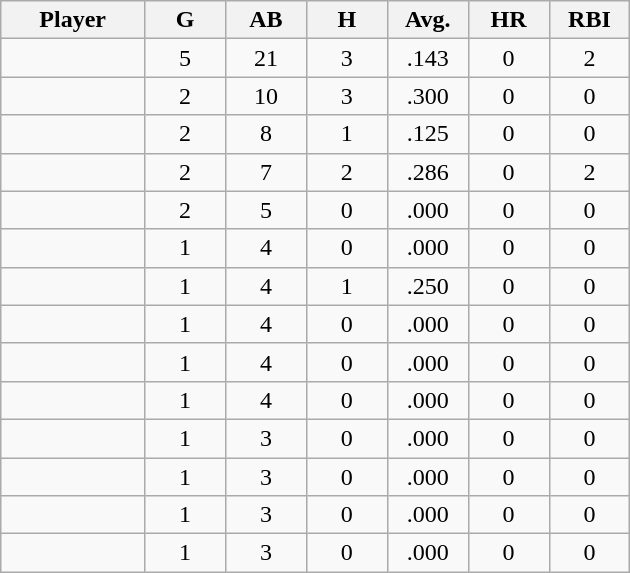<table class="wikitable sortable">
<tr>
<th bgcolor="#DDDDFF" width="16%">Player</th>
<th bgcolor="#DDDDFF" width="9%">G</th>
<th bgcolor="#DDDDFF" width="9%">AB</th>
<th bgcolor="#DDDDFF" width="9%">H</th>
<th bgcolor="#DDDDFF" width="9%">Avg.</th>
<th bgcolor="#DDDDFF" width="9%">HR</th>
<th bgcolor="#DDDDFF" width="9%">RBI</th>
</tr>
<tr align="center">
<td></td>
<td>5</td>
<td>21</td>
<td>3</td>
<td>.143</td>
<td>0</td>
<td>2</td>
</tr>
<tr align="center">
<td></td>
<td>2</td>
<td>10</td>
<td>3</td>
<td>.300</td>
<td>0</td>
<td>0</td>
</tr>
<tr align="center">
<td></td>
<td>2</td>
<td>8</td>
<td>1</td>
<td>.125</td>
<td>0</td>
<td>0</td>
</tr>
<tr align="center">
<td></td>
<td>2</td>
<td>7</td>
<td>2</td>
<td>.286</td>
<td>0</td>
<td>2</td>
</tr>
<tr align="center">
<td></td>
<td>2</td>
<td>5</td>
<td>0</td>
<td>.000</td>
<td>0</td>
<td>0</td>
</tr>
<tr align="center">
<td></td>
<td>1</td>
<td>4</td>
<td>0</td>
<td>.000</td>
<td>0</td>
<td>0</td>
</tr>
<tr align="center">
<td></td>
<td>1</td>
<td>4</td>
<td>1</td>
<td>.250</td>
<td>0</td>
<td>0</td>
</tr>
<tr align="center">
<td></td>
<td>1</td>
<td>4</td>
<td>0</td>
<td>.000</td>
<td>0</td>
<td>0</td>
</tr>
<tr align="center">
<td></td>
<td>1</td>
<td>4</td>
<td>0</td>
<td>.000</td>
<td>0</td>
<td>0</td>
</tr>
<tr align="center">
<td></td>
<td>1</td>
<td>4</td>
<td>0</td>
<td>.000</td>
<td>0</td>
<td>0</td>
</tr>
<tr align="center">
<td></td>
<td>1</td>
<td>3</td>
<td>0</td>
<td>.000</td>
<td>0</td>
<td>0</td>
</tr>
<tr align="center">
<td></td>
<td>1</td>
<td>3</td>
<td>0</td>
<td>.000</td>
<td>0</td>
<td>0</td>
</tr>
<tr align="center">
<td></td>
<td>1</td>
<td>3</td>
<td>0</td>
<td>.000</td>
<td>0</td>
<td>0</td>
</tr>
<tr align="center">
<td></td>
<td>1</td>
<td>3</td>
<td>0</td>
<td>.000</td>
<td>0</td>
<td>0</td>
</tr>
</table>
